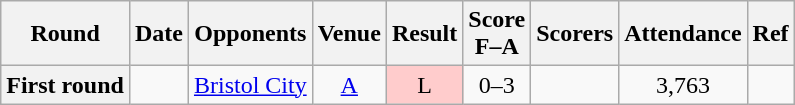<table class="wikitable plainrowheaders" style="text-align:center">
<tr>
<th scope="col">Round</th>
<th scope="col">Date</th>
<th scope="col">Opponents</th>
<th scope="col">Venue</th>
<th scope="col">Result</th>
<th scope="col">Score<br>F–A</th>
<th scope="col" class="unsortable">Scorers</th>
<th scope="col">Attendance</th>
<th scope="col" class="unsortable">Ref</th>
</tr>
<tr>
<th scope="row">First round</th>
<td align="left"></td>
<td align="left"><a href='#'>Bristol City</a></td>
<td><a href='#'>A</a></td>
<td style="background-color:#FFCCCC">L</td>
<td>0–3</td>
<td align="left"></td>
<td>3,763</td>
<td></td>
</tr>
</table>
